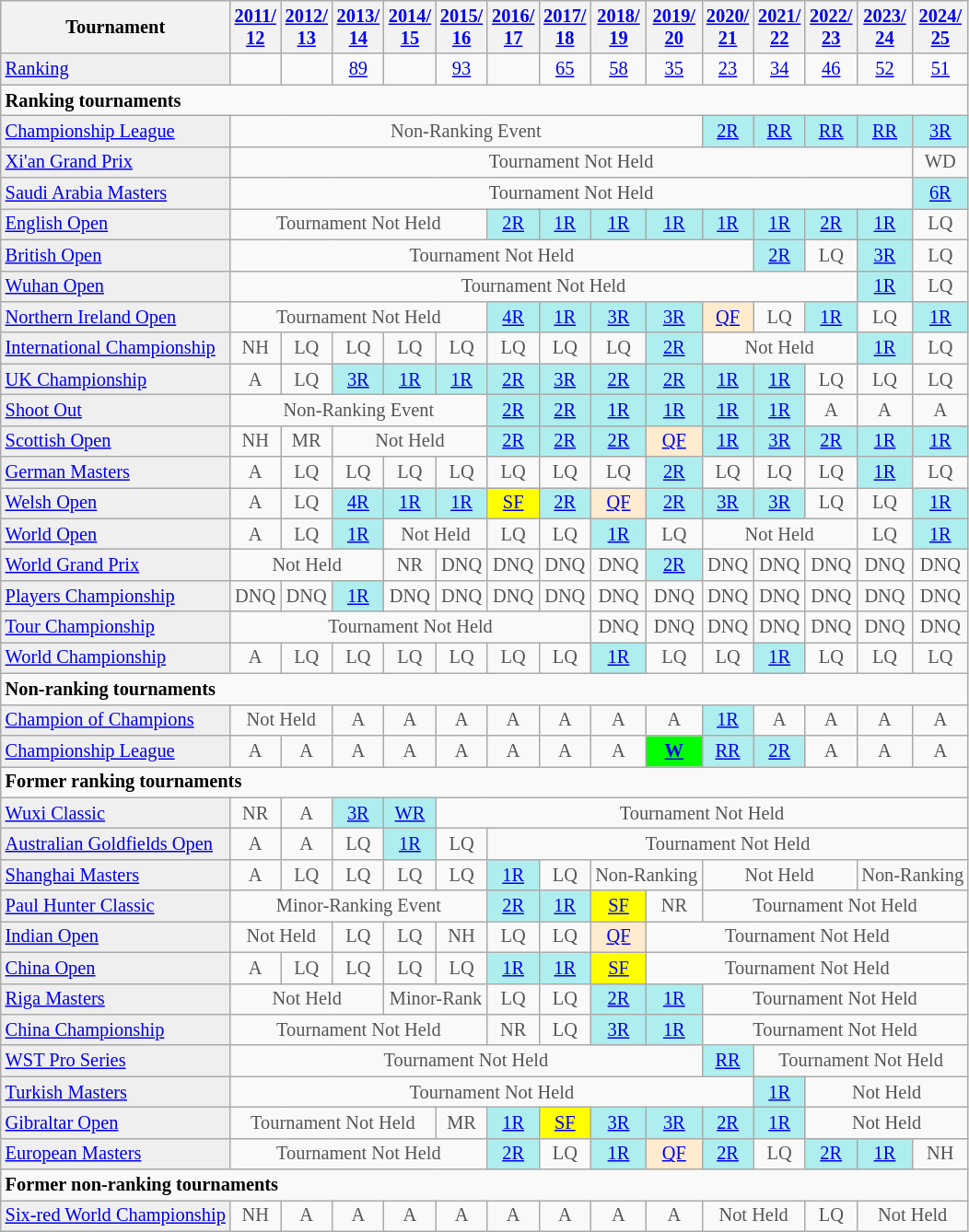<table class="wikitable" style="font-size:85%;">
<tr>
<th>Tournament</th>
<th><a href='#'>2011/<br>12</a></th>
<th><a href='#'>2012/<br>13</a></th>
<th><a href='#'>2013/<br>14</a></th>
<th><a href='#'>2014/<br>15</a></th>
<th><a href='#'>2015/<br>16</a></th>
<th><a href='#'>2016/<br>17</a></th>
<th><a href='#'>2017/<br>18</a></th>
<th><a href='#'>2018/<br>19</a></th>
<th><a href='#'>2019/<br>20</a></th>
<th><a href='#'>2020/<br>21</a></th>
<th><a href='#'>2021/<br>22</a></th>
<th><a href='#'>2022/<br>23</a></th>
<th><a href='#'>2023/<br>24</a></th>
<th><a href='#'>2024/<br>25</a></th>
</tr>
<tr>
<td style="background:#EFEFEF;"><a href='#'>Ranking</a></td>
<td align="center"></td>
<td align="center"></td>
<td align="center"><a href='#'>89</a></td>
<td align="center"></td>
<td align="center"><a href='#'>93</a></td>
<td align="center"></td>
<td align="center"><a href='#'>65</a></td>
<td align="center"><a href='#'>58</a></td>
<td align="center"><a href='#'>35</a></td>
<td align="center"><a href='#'>23</a></td>
<td align="center"><a href='#'>34</a></td>
<td align="center"><a href='#'>46</a></td>
<td align="center"><a href='#'>52</a></td>
<td align="center"><a href='#'>51</a></td>
</tr>
<tr>
<td colspan="20"><strong>Ranking tournaments</strong></td>
</tr>
<tr>
<td style="background:#EFEFEF;"><a href='#'>Championship League</a></td>
<td align="center" colspan="9" style="color:#555555;">Non-Ranking Event</td>
<td align="center" style="background:#afeeee;"><a href='#'>2R</a></td>
<td align="center" style="background:#afeeee;"><a href='#'>RR</a></td>
<td align="center" style="background:#afeeee;"><a href='#'>RR</a></td>
<td align="center" style="background:#afeeee;"><a href='#'>RR</a></td>
<td align="center" style="background:#afeeee;"><a href='#'>3R</a></td>
</tr>
<tr>
<td style="background:#EFEFEF;"><a href='#'>Xi'an Grand Prix</a></td>
<td align="center" colspan="13" style="color:#555555;">Tournament Not Held</td>
<td align="center" style="color:#555555;">WD</td>
</tr>
<tr>
<td style="background:#EFEFEF;"><a href='#'>Saudi Arabia Masters</a></td>
<td align="center" colspan="13" style="color:#555555;">Tournament Not Held</td>
<td align="center" style="background:#afeeee;"><a href='#'>6R</a></td>
</tr>
<tr>
<td style="background:#EFEFEF;"><a href='#'>English Open</a></td>
<td align="center" colspan="5" style="color:#555555;">Tournament Not Held</td>
<td align="center" style="background:#afeeee;"><a href='#'>2R</a></td>
<td align="center" style="background:#afeeee;"><a href='#'>1R</a></td>
<td align="center" style="background:#afeeee;"><a href='#'>1R</a></td>
<td align="center" style="background:#afeeee;"><a href='#'>1R</a></td>
<td align="center" style="background:#afeeee;"><a href='#'>1R</a></td>
<td align="center" style="background:#afeeee;"><a href='#'>1R</a></td>
<td align="center" style="background:#afeeee;"><a href='#'>2R</a></td>
<td align="center" style="background:#afeeee;"><a href='#'>1R</a></td>
<td align="center" style="color:#555555;">LQ</td>
</tr>
<tr>
<td style="background:#EFEFEF;"><a href='#'>British Open</a></td>
<td align="center" colspan="10" style="color:#555555;">Tournament Not Held</td>
<td align="center" style="background:#afeeee;"><a href='#'>2R</a></td>
<td align="center" style="color:#555555;">LQ</td>
<td align="center" style="background:#afeeee;"><a href='#'>3R</a></td>
<td align="center" style="color:#555555;">LQ</td>
</tr>
<tr>
<td style="background:#EFEFEF;"><a href='#'>Wuhan Open</a></td>
<td align="center" colspan="12" style="color:#555555;">Tournament Not Held</td>
<td align="center" style="background:#afeeee;"><a href='#'>1R</a></td>
<td align="center" style="color:#555555;">LQ</td>
</tr>
<tr>
<td style="background:#EFEFEF;"><a href='#'>Northern Ireland Open</a></td>
<td align="center" colspan="5" style="color:#555555;">Tournament Not Held</td>
<td align="center" style="background:#afeeee;"><a href='#'>4R</a></td>
<td align="center" style="background:#afeeee;"><a href='#'>1R</a></td>
<td align="center" style="background:#afeeee;"><a href='#'>3R</a></td>
<td align="center" style="background:#afeeee;"><a href='#'>3R</a></td>
<td align="center" style="background:#ffebcd;"><a href='#'>QF</a></td>
<td align="center" style="color:#555555;">LQ</td>
<td align="center" style="background:#afeeee;"><a href='#'>1R</a></td>
<td align="center" style="color:#555555;">LQ</td>
<td align="center" style="background:#afeeee;"><a href='#'>1R</a></td>
</tr>
<tr>
<td style="background:#EFEFEF;"><a href='#'>International Championship</a></td>
<td align="center" style="color:#555555;">NH</td>
<td align="center" style="color:#555555;">LQ</td>
<td align="center" style="color:#555555;">LQ</td>
<td align="center" style="color:#555555;">LQ</td>
<td align="center" style="color:#555555;">LQ</td>
<td align="center" style="color:#555555;">LQ</td>
<td align="center" style="color:#555555;">LQ</td>
<td align="center" style="color:#555555;">LQ</td>
<td align="center" style="background:#afeeee;"><a href='#'>2R</a></td>
<td align="center" colspan="3" style="color:#555555;">Not Held</td>
<td align="center" style="background:#afeeee;"><a href='#'>1R</a></td>
<td align="center" style="color:#555555;">LQ</td>
</tr>
<tr>
<td style="background:#EFEFEF;"><a href='#'>UK Championship</a></td>
<td align="center" style="color:#555555;">A</td>
<td align="center" style="color:#555555;">LQ</td>
<td align="center" style="background:#afeeee;"><a href='#'>3R</a></td>
<td align="center" style="background:#afeeee;"><a href='#'>1R</a></td>
<td align="center" style="background:#afeeee;"><a href='#'>1R</a></td>
<td align="center" style="background:#afeeee;"><a href='#'>2R</a></td>
<td align="center" style="background:#afeeee;"><a href='#'>3R</a></td>
<td align="center" style="background:#afeeee;"><a href='#'>2R</a></td>
<td align="center" style="background:#afeeee;"><a href='#'>2R</a></td>
<td align="center" style="background:#afeeee;"><a href='#'>1R</a></td>
<td align="center" style="background:#afeeee;"><a href='#'>1R</a></td>
<td align="center" style="color:#555555;">LQ</td>
<td align="center" style="color:#555555;">LQ</td>
<td align="center" style="color:#555555;">LQ</td>
</tr>
<tr>
<td style="background:#EFEFEF;"><a href='#'>Shoot Out</a></td>
<td align="center" colspan="5" style="color:#555555;">Non-Ranking Event</td>
<td align="center" style="background:#afeeee;"><a href='#'>2R</a></td>
<td align="center" style="background:#afeeee;"><a href='#'>2R</a></td>
<td align="center" style="background:#afeeee;"><a href='#'>1R</a></td>
<td align="center" style="background:#afeeee;"><a href='#'>1R</a></td>
<td align="center" style="background:#afeeee;"><a href='#'>1R</a></td>
<td align="center" style="background:#afeeee;"><a href='#'>1R</a></td>
<td align="center" style="color:#555555;">A</td>
<td align="center" style="color:#555555;">A</td>
<td align="center" style="color:#555555;">A</td>
</tr>
<tr>
<td style="background:#EFEFEF;"><a href='#'>Scottish Open</a></td>
<td align="center" style="color:#555555;">NH</td>
<td align="center" style="color:#555555;">MR</td>
<td align="center" colspan="3" style="color:#555555;">Not Held</td>
<td align="center" style="background:#afeeee;"><a href='#'>2R</a></td>
<td align="center" style="background:#afeeee;"><a href='#'>2R</a></td>
<td align="center" style="background:#afeeee;"><a href='#'>2R</a></td>
<td align="center" style="background:#ffebcd;"><a href='#'>QF</a></td>
<td align="center" style="background:#afeeee;"><a href='#'>1R</a></td>
<td align="center" style="background:#afeeee;"><a href='#'>3R</a></td>
<td align="center" style="background:#afeeee;"><a href='#'>2R</a></td>
<td align="center" style="background:#afeeee;"><a href='#'>1R</a></td>
<td align="center" style="background:#afeeee;"><a href='#'>1R</a></td>
</tr>
<tr>
<td style="background:#EFEFEF;"><a href='#'>German Masters</a></td>
<td align="center" style="color:#555555;">A</td>
<td align="center" style="color:#555555;">LQ</td>
<td align="center" style="color:#555555;">LQ</td>
<td align="center" style="color:#555555;">LQ</td>
<td align="center" style="color:#555555;">LQ</td>
<td align="center" style="color:#555555;">LQ</td>
<td align="center" style="color:#555555;">LQ</td>
<td align="center" style="color:#555555;">LQ</td>
<td align="center" style="background:#afeeee;"><a href='#'>2R</a></td>
<td align="center" style="color:#555555;">LQ</td>
<td align="center" style="color:#555555;">LQ</td>
<td align="center" style="color:#555555;">LQ</td>
<td align="center" style="background:#afeeee;"><a href='#'>1R</a></td>
<td align="center" style="color:#555555;">LQ</td>
</tr>
<tr>
<td style="background:#EFEFEF;"><a href='#'>Welsh Open</a></td>
<td align="center" style="color:#555555;">A</td>
<td align="center" style="color:#555555;">LQ</td>
<td align="center" style="background:#afeeee;"><a href='#'>4R</a></td>
<td align="center" style="background:#afeeee;"><a href='#'>1R</a></td>
<td align="center" style="background:#afeeee;"><a href='#'>1R</a></td>
<td align="center" style="background:yellow;"><a href='#'>SF</a></td>
<td align="center" style="background:#afeeee;"><a href='#'>2R</a></td>
<td align="center" style="background:#ffebcd;"><a href='#'>QF</a></td>
<td align="center" style="background:#afeeee;"><a href='#'>2R</a></td>
<td align="center" style="background:#afeeee;"><a href='#'>3R</a></td>
<td align="center" style="background:#afeeee;"><a href='#'>3R</a></td>
<td align="center" style="color:#555555;">LQ</td>
<td align="center" style="color:#555555;">LQ</td>
<td align="center" style="background:#afeeee;"><a href='#'>1R</a></td>
</tr>
<tr>
<td style="background:#EFEFEF;"><a href='#'>World Open</a></td>
<td align="center" style="color:#555555;">A</td>
<td align="center" style="color:#555555;">LQ</td>
<td align="center" style="background:#afeeee;"><a href='#'>1R</a></td>
<td align="center" colspan="2" style="color:#555555;">Not Held</td>
<td align="center" style="color:#555555;">LQ</td>
<td align="center" style="color:#555555;">LQ</td>
<td align="center" style="background:#afeeee;"><a href='#'>1R</a></td>
<td align="center" style="color:#555555;">LQ</td>
<td align="center" colspan="3" style="color:#555555;">Not Held</td>
<td align="center" style="color:#555555;">LQ</td>
<td align="center" style="background:#afeeee;"><a href='#'>1R</a></td>
</tr>
<tr>
<td style="background:#EFEFEF;"><a href='#'>World Grand Prix</a></td>
<td align="center" colspan="3" style="color:#555555;">Not Held</td>
<td align="center" style="color:#555555;">NR</td>
<td align="center" style="color:#555555;">DNQ</td>
<td align="center" style="color:#555555;">DNQ</td>
<td align="center" style="color:#555555;">DNQ</td>
<td align="center" style="color:#555555;">DNQ</td>
<td align="center" style="background:#afeeee;"><a href='#'>2R</a></td>
<td align="center" style="color:#555555;">DNQ</td>
<td align="center" style="color:#555555;">DNQ</td>
<td align="center" style="color:#555555;">DNQ</td>
<td align="center" style="color:#555555;">DNQ</td>
<td align="center" style="color:#555555;">DNQ</td>
</tr>
<tr>
<td style="background:#EFEFEF;"><a href='#'>Players Championship</a></td>
<td align="center" style="color:#555555;">DNQ</td>
<td align="center" style="color:#555555;">DNQ</td>
<td align="center" style="background:#afeeee;"><a href='#'>1R</a></td>
<td align="center" style="color:#555555;">DNQ</td>
<td align="center" style="color:#555555;">DNQ</td>
<td align="center" style="color:#555555;">DNQ</td>
<td align="center" style="color:#555555;">DNQ</td>
<td align="center" style="color:#555555;">DNQ</td>
<td align="center" style="color:#555555;">DNQ</td>
<td align="center" style="color:#555555;">DNQ</td>
<td align="center" style="color:#555555;">DNQ</td>
<td align="center" style="color:#555555;">DNQ</td>
<td align="center" style="color:#555555;">DNQ</td>
<td align="center" style="color:#555555;">DNQ</td>
</tr>
<tr>
<td style="background:#EFEFEF;"><a href='#'>Tour Championship</a></td>
<td align="center" colspan="7" style="color:#555555;">Tournament Not Held</td>
<td align="center" style="color:#555555;">DNQ</td>
<td align="center" style="color:#555555;">DNQ</td>
<td align="center" style="color:#555555;">DNQ</td>
<td align="center" style="color:#555555;">DNQ</td>
<td align="center" style="color:#555555;">DNQ</td>
<td align="center" style="color:#555555;">DNQ</td>
<td align="center" style="color:#555555;">DNQ</td>
</tr>
<tr>
<td style="background:#EFEFEF;"><a href='#'>World Championship</a></td>
<td align="center" style="color:#555555;">A</td>
<td align="center" style="color:#555555;">LQ</td>
<td align="center" style="color:#555555;">LQ</td>
<td align="center" style="color:#555555;">LQ</td>
<td align="center" style="color:#555555;">LQ</td>
<td align="center" style="color:#555555;">LQ</td>
<td align="center" style="color:#555555;">LQ</td>
<td align="center" style="background:#afeeee;"><a href='#'>1R</a></td>
<td align="center" style="color:#555555;">LQ</td>
<td align="center" style="color:#555555;">LQ</td>
<td align="center" style="background:#afeeee;"><a href='#'>1R</a></td>
<td align="center" style="color:#555555;">LQ</td>
<td align="center" style="color:#555555;">LQ</td>
<td align="center" style="color:#555555;">LQ</td>
</tr>
<tr>
<td colspan="20"><strong>Non-ranking tournaments</strong></td>
</tr>
<tr>
<td style="background:#EFEFEF;"><a href='#'>Champion of Champions</a></td>
<td align="center" colspan="2" style="color:#555555;">Not Held</td>
<td align="center" style="color:#555555;">A</td>
<td align="center" style="color:#555555;">A</td>
<td align="center" style="color:#555555;">A</td>
<td align="center" style="color:#555555;">A</td>
<td align="center" style="color:#555555;">A</td>
<td align="center" style="color:#555555;">A</td>
<td align="center" style="color:#555555;">A</td>
<td align="center" style="background:#afeeee;"><a href='#'>1R</a></td>
<td align="center" style="color:#555555;">A</td>
<td align="center" style="color:#555555;">A</td>
<td align="center" style="color:#555555;">A</td>
<td align="center" style="color:#555555;">A</td>
</tr>
<tr>
<td style="background:#EFEFEF;"><a href='#'>Championship League</a></td>
<td align="center" style="color:#555555;">A</td>
<td align="center" style="color:#555555;">A</td>
<td align="center" style="color:#555555;">A</td>
<td align="center" style="color:#555555;">A</td>
<td align="center" style="color:#555555;">A</td>
<td align="center" style="color:#555555;">A</td>
<td align="center" style="color:#555555;">A</td>
<td align="center" style="color:#555555;">A</td>
<td align="center" style="background:#00ff00;"><a href='#'><strong>W</strong></a></td>
<td align="center" style="background:#afeeee;"><a href='#'>RR</a></td>
<td align="center" style="background:#afeeee;"><a href='#'>2R</a></td>
<td align="center" style="color:#555555;">A</td>
<td align="center" style="color:#555555;">A</td>
<td align="center" style="color:#555555;">A</td>
</tr>
<tr>
<td colspan="20"><strong>Former ranking tournaments</strong></td>
</tr>
<tr>
<td style="background:#EFEFEF;"><a href='#'>Wuxi Classic</a></td>
<td align="center" style="color:#555555;">NR</td>
<td align="center" style="color:#555555;">A</td>
<td align="center" style="background:#afeeee;"><a href='#'>3R</a></td>
<td align="center" style="background:#afeeee;"><a href='#'>WR</a></td>
<td align="center" colspan="20" style="color:#555555;">Tournament Not Held</td>
</tr>
<tr>
<td style="background:#EFEFEF;"><a href='#'>Australian Goldfields Open</a></td>
<td align="center" style="color:#555555;">A</td>
<td align="center" style="color:#555555;">A</td>
<td align="center" style="color:#555555;">LQ</td>
<td align="center" style="background:#afeeee;"><a href='#'>1R</a></td>
<td align="center" style="color:#555555;">LQ</td>
<td align="center" colspan="20" style="color:#555555;">Tournament Not Held</td>
</tr>
<tr>
<td style="background:#EFEFEF;"><a href='#'>Shanghai Masters</a></td>
<td align="center" style="color:#555555;">A</td>
<td align="center" style="color:#555555;">LQ</td>
<td align="center" style="color:#555555;">LQ</td>
<td align="center" style="color:#555555;">LQ</td>
<td align="center" style="color:#555555;">LQ</td>
<td align="center" style="background:#afeeee;"><a href='#'>1R</a></td>
<td align="center" style="color:#555555;">LQ</td>
<td align="center" colspan="2" style="color:#555555;">Non-Ranking</td>
<td align="center" colspan="3" style="color:#555555;">Not Held</td>
<td align="center" colspan="2" style="color:#555555;">Non-Ranking</td>
</tr>
<tr>
<td style="background:#EFEFEF;"><a href='#'>Paul Hunter Classic</a></td>
<td align="center" colspan="5" style="color:#555555;">Minor-Ranking Event</td>
<td align="center" style="background:#afeeee;"><a href='#'>2R</a></td>
<td align="center" style="background:#afeeee;"><a href='#'>1R</a></td>
<td align="center" style="background:yellow;"><a href='#'>SF</a></td>
<td align="center" style="color:#555555;">NR</td>
<td align="center" colspan="20" style="color:#555555;">Tournament Not Held</td>
</tr>
<tr>
<td style="background:#EFEFEF;"><a href='#'>Indian Open</a></td>
<td align="center" colspan="2" style="color:#555555;">Not Held</td>
<td align="center" style="color:#555555;">LQ</td>
<td align="center" style="color:#555555;">LQ</td>
<td align="center" style="color:#555555;">NH</td>
<td align="center" style="color:#555555;">LQ</td>
<td align="center" style="color:#555555;">LQ</td>
<td align="center" style="background:#ffebcd;"><a href='#'>QF</a></td>
<td align="center" colspan="20" style="color:#555555;">Tournament Not Held</td>
</tr>
<tr>
<td style="background:#EFEFEF;"><a href='#'>China Open</a></td>
<td align="center" style="color:#555555;">A</td>
<td align="center" style="color:#555555;">LQ</td>
<td align="center" style="color:#555555;">LQ</td>
<td align="center" style="color:#555555;">LQ</td>
<td align="center" style="color:#555555;">LQ</td>
<td align="center" style="background:#afeeee;"><a href='#'>1R</a></td>
<td align="center" style="background:#afeeee;"><a href='#'>1R</a></td>
<td align="center" style="background:yellow;"><a href='#'>SF</a></td>
<td align="center" colspan="20" style="color:#555555;">Tournament Not Held</td>
</tr>
<tr>
<td style="background:#EFEFEF;"><a href='#'>Riga Masters</a></td>
<td align="center" colspan="3" style="color:#555555;">Not Held</td>
<td align="center" colspan="2" style="color:#555555;">Minor-Rank</td>
<td align="center" style="color:#555555;">LQ</td>
<td align="center" style="color:#555555;">LQ</td>
<td align="center" style="background:#afeeee;"><a href='#'>2R</a></td>
<td align="center" style="background:#afeeee;"><a href='#'>1R</a></td>
<td align="center" colspan="20" style="color:#555555;">Tournament Not Held</td>
</tr>
<tr>
<td style="background:#EFEFEF;"><a href='#'>China Championship</a></td>
<td align="center" colspan="5" style="color:#555555;">Tournament Not Held</td>
<td align="center" style="color:#555555;">NR</td>
<td align="center" style="color:#555555;">LQ</td>
<td align="center" style="background:#afeeee;"><a href='#'>3R</a></td>
<td align="center" style="background:#afeeee;"><a href='#'>1R</a></td>
<td align="center" colspan="20" style="color:#555555;">Tournament Not Held</td>
</tr>
<tr>
<td style="background:#EFEFEF;"><a href='#'>WST Pro Series</a></td>
<td align="center" colspan="9" style="color:#555555;">Tournament Not Held</td>
<td align="center" style="background:#afeeee;"><a href='#'>RR</a></td>
<td align="center" colspan="20" style="color:#555555;">Tournament Not Held</td>
</tr>
<tr>
<td style="background:#EFEFEF;"><a href='#'>Turkish Masters</a></td>
<td align="center" colspan="10" style="color:#555555;">Tournament Not Held</td>
<td align="center" style="background:#afeeee;"><a href='#'>1R</a></td>
<td align="center" colspan="3" style="color:#555555;">Not Held</td>
</tr>
<tr>
<td style="background:#EFEFEF;"><a href='#'>Gibraltar Open</a></td>
<td align="center" colspan="4" style="color:#555555;">Tournament Not Held</td>
<td align="center" style="color:#555555;">MR</td>
<td align="center" style="background:#afeeee;"><a href='#'>1R</a></td>
<td align="center" style="background:yellow;"><a href='#'>SF</a></td>
<td align="center" style="background:#afeeee;"><a href='#'>3R</a></td>
<td align="center" style="background:#afeeee;"><a href='#'>3R</a></td>
<td align="center" style="background:#afeeee;"><a href='#'>2R</a></td>
<td align="center" style="background:#afeeee;"><a href='#'>1R</a></td>
<td align="center" colspan="3" style="color:#555555;">Not Held</td>
</tr>
<tr>
<td style="background:#EFEFEF;"><a href='#'>European Masters</a></td>
<td align="center" colspan="5" style="color:#555555;">Tournament Not Held</td>
<td align="center" style="background:#afeeee;"><a href='#'>2R</a></td>
<td align="center" style="color:#555555;">LQ</td>
<td align="center" style="background:#afeeee;"><a href='#'>1R</a></td>
<td align="center" style="background:#ffebcd;"><a href='#'>QF</a></td>
<td align="center" style="background:#afeeee;"><a href='#'>2R</a></td>
<td align="center" style="color:#555555;">LQ</td>
<td align="center" style="background:#afeeee;"><a href='#'>2R</a></td>
<td align="center" style="background:#afeeee;"><a href='#'>1R</a></td>
<td align="center" style="color:#555555;">NH</td>
</tr>
<tr>
<td colspan="20"><strong>Former non-ranking tournaments</strong></td>
</tr>
<tr>
<td style="background:#EFEFEF;"><a href='#'>Six-red World Championship</a></td>
<td align="center" style="color:#555555;">NH</td>
<td align="center" style="color:#555555;">A</td>
<td align="center" style="color:#555555;">A</td>
<td align="center" style="color:#555555;">A</td>
<td align="center" style="color:#555555;">A</td>
<td align="center" style="color:#555555;">A</td>
<td align="center" style="color:#555555;">A</td>
<td align="center" style="color:#555555;">A</td>
<td align="center" style="color:#555555;">A</td>
<td align="center" colspan="2" style="color:#555555;">Not Held</td>
<td align="center" style="color:#555555;">LQ</td>
<td align="center" colspan="2" style="color:#555555;">Not Held</td>
</tr>
</table>
